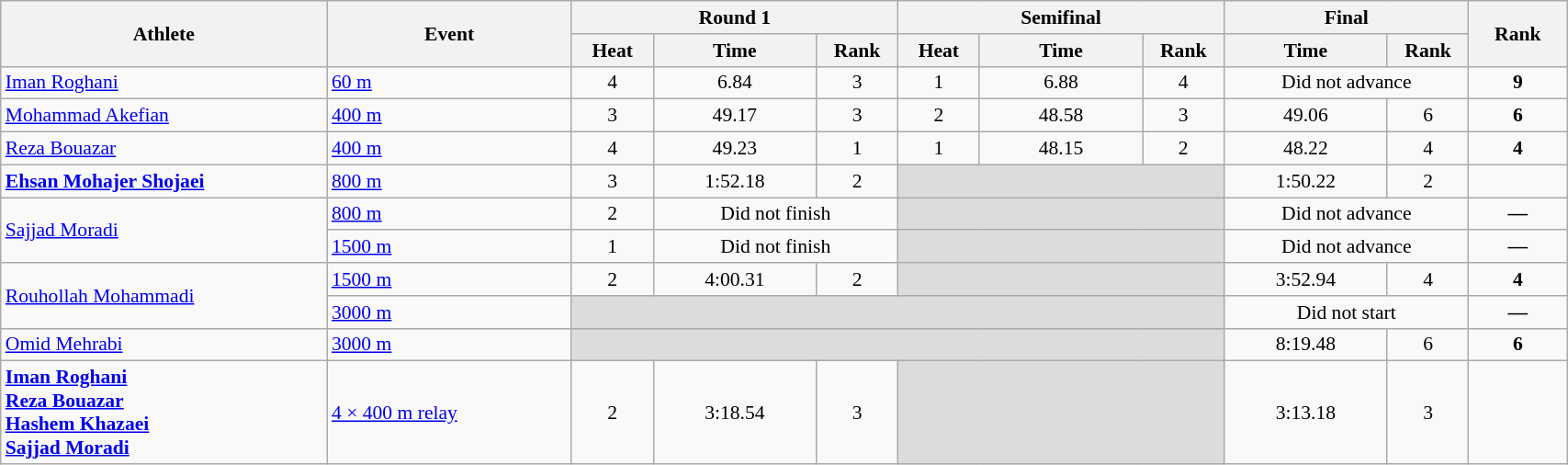<table class="wikitable" width="90%" style="text-align:center; font-size:90%">
<tr>
<th rowspan="2" width="20%">Athlete</th>
<th rowspan="2" width="15%">Event</th>
<th colspan="3" width="20%">Round 1</th>
<th colspan="3" width="20%">Semifinal</th>
<th colspan="2" width="15%">Final</th>
<th rowspan="2" width="6%">Rank</th>
</tr>
<tr>
<th width="5%">Heat</th>
<th width="10%">Time</th>
<th>Rank</th>
<th width="5%">Heat</th>
<th width="10%">Time</th>
<th>Rank</th>
<th width="10%">Time</th>
<th>Rank</th>
</tr>
<tr>
<td align="left"><a href='#'>Iman Roghani</a></td>
<td align="left"><a href='#'>60 m</a></td>
<td>4</td>
<td>6.84</td>
<td>3 <strong></strong></td>
<td>1</td>
<td>6.88</td>
<td>4</td>
<td colspan=2 align=center>Did not advance</td>
<td align=center><strong>9</strong></td>
</tr>
<tr>
<td align="left"><a href='#'>Mohammad Akefian</a></td>
<td align="left"><a href='#'>400 m</a></td>
<td>3</td>
<td>49.17</td>
<td>3 <strong></strong></td>
<td>2</td>
<td>48.58</td>
<td>3 <strong></strong></td>
<td>49.06</td>
<td>6</td>
<td align=center><strong>6</strong></td>
</tr>
<tr>
<td align="left"><a href='#'>Reza Bouazar</a></td>
<td align="left"><a href='#'>400 m</a></td>
<td>4</td>
<td>49.23</td>
<td>1 <strong></strong></td>
<td>1</td>
<td>48.15</td>
<td>2 <strong></strong></td>
<td>48.22</td>
<td>4</td>
<td align=center><strong>4</strong></td>
</tr>
<tr>
<td align="left"><strong><a href='#'>Ehsan Mohajer Shojaei</a></strong></td>
<td align="left"><a href='#'>800 m</a></td>
<td>3</td>
<td>1:52.18</td>
<td>2 <strong></strong></td>
<td colspan=3 bgcolor=#DCDCDC></td>
<td>1:50.22</td>
<td>2</td>
<td align=center></td>
</tr>
<tr>
<td rowspan=2 align="left"><a href='#'>Sajjad Moradi</a></td>
<td align="left"><a href='#'>800 m</a></td>
<td>2</td>
<td colspan=2 align=center>Did not finish</td>
<td colspan=3 bgcolor=#DCDCDC></td>
<td colspan=2 align=center>Did not advance</td>
<td align=center><strong>—</strong></td>
</tr>
<tr>
<td align="left"><a href='#'>1500 m</a></td>
<td>1</td>
<td colspan=2 align=center>Did not finish</td>
<td colspan=3 bgcolor=#DCDCDC></td>
<td colspan=2 align=center>Did not advance</td>
<td align=center><strong>—</strong></td>
</tr>
<tr>
<td rowspan=2 align="left"><a href='#'>Rouhollah Mohammadi</a></td>
<td align="left"><a href='#'>1500 m</a></td>
<td>2</td>
<td>4:00.31</td>
<td>2 <strong></strong></td>
<td colspan=3 bgcolor=#DCDCDC></td>
<td>3:52.94</td>
<td>4</td>
<td align=center><strong>4</strong></td>
</tr>
<tr>
<td align="left"><a href='#'>3000 m</a></td>
<td colspan=6 bgcolor=#DCDCDC></td>
<td colspan=2 align=center>Did not start</td>
<td align=center><strong>—</strong></td>
</tr>
<tr>
<td align="left"><a href='#'>Omid Mehrabi</a></td>
<td align="left"><a href='#'>3000 m</a></td>
<td colspan=6 bgcolor=#DCDCDC></td>
<td>8:19.48</td>
<td>6</td>
<td align=center><strong>6</strong></td>
</tr>
<tr>
<td align="left"><strong><a href='#'>Iman Roghani</a><br><a href='#'>Reza Bouazar</a><br><a href='#'>Hashem Khazaei</a><br><a href='#'>Sajjad Moradi</a></strong></td>
<td align="left"><a href='#'>4 × 400 m relay</a></td>
<td>2</td>
<td>3:18.54</td>
<td>3 <strong></strong></td>
<td colspan=3 bgcolor=#DCDCDC></td>
<td>3:13.18</td>
<td>3</td>
<td align=center></td>
</tr>
</table>
